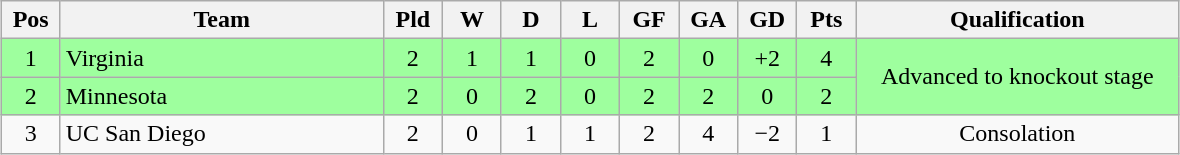<table class="wikitable" style="text-align:center; margin: 1em auto">
<tr>
<th style="width:2em">Pos</th>
<th style="width:13em">Team</th>
<th style="width:2em">Pld</th>
<th style="width:2em">W</th>
<th style="width:2em">D</th>
<th style="width:2em">L</th>
<th style="width:2em">GF</th>
<th style="width:2em">GA</th>
<th style="width:2em">GD</th>
<th style="width:2em">Pts</th>
<th style="width:13em">Qualification</th>
</tr>
<tr bgcolor="#9eff9e">
<td>1</td>
<td style="text-align:left">Virginia</td>
<td>2</td>
<td>1</td>
<td>1</td>
<td>0</td>
<td>2</td>
<td>0</td>
<td>+2</td>
<td>4</td>
<td rowspan="2">Advanced to knockout stage</td>
</tr>
<tr bgcolor="#9eff9e">
<td>2</td>
<td style="text-align:left">Minnesota</td>
<td>2</td>
<td>0</td>
<td>2</td>
<td>0</td>
<td>2</td>
<td>2</td>
<td>0</td>
<td>2</td>
</tr>
<tr>
<td>3</td>
<td style="text-align:left">UC San Diego</td>
<td>2</td>
<td>0</td>
<td>1</td>
<td>1</td>
<td>2</td>
<td>4</td>
<td>−2</td>
<td>1</td>
<td>Consolation</td>
</tr>
</table>
